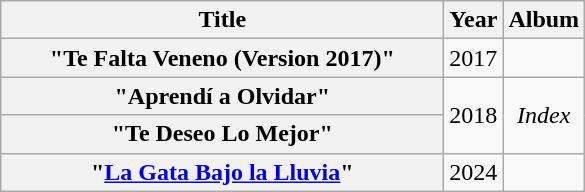<table class="wikitable plainrowheaders" style="text-align:center;">
<tr>
<th scope="col" style="width:18em;">Title</th>
<th scope="col" style="width:1em;">Year</th>
<th scope="col">Album</th>
</tr>
<tr>
<th scope="row">"Te Falta Veneno (Version 2017)"</th>
<td>2017</td>
<td></td>
</tr>
<tr>
<th scope="row">"Aprendí a Olvidar"<br></th>
<td rowspan="2">2018</td>
<td rowspan="2"><em>Index</em></td>
</tr>
<tr>
<th scope="row">"Te Deseo Lo Mejor"</th>
</tr>
<tr>
<th scope="row">"<a href='#'>La Gata Bajo la Lluvia</a>"</th>
<td>2024</td>
<td></td>
</tr>
</table>
